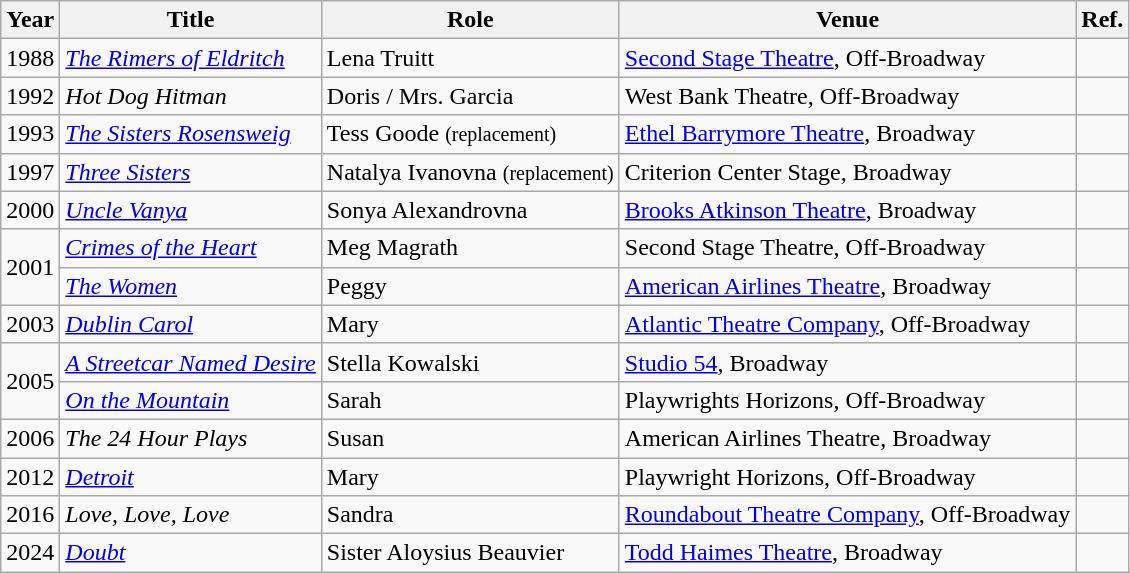<table class="wikitable sortable">
<tr>
<th scope="col">Year</th>
<th scope="col">Title</th>
<th scope="col">Role</th>
<th scope="col">Venue</th>
<th scope="col" class="unsortable">Ref.</th>
</tr>
<tr>
<td>1988</td>
<td><em><a href='#'>The Rimers of Eldritch</a></em></td>
<td>Lena Truitt</td>
<td><a href='#'>Second Stage Theatre</a>, Off-Broadway</td>
<td></td>
</tr>
<tr>
<td>1992</td>
<td><em>Hot Dog Hitman</em></td>
<td>Doris / Mrs. Garcia</td>
<td>West Bank Theatre, Off-Broadway</td>
<td></td>
</tr>
<tr>
<td>1993</td>
<td><em><a href='#'>The Sisters Rosensweig</a></em></td>
<td>Tess Goode <small>(replacement)</small></td>
<td><a href='#'>Ethel Barrymore Theatre</a>, Broadway</td>
<td></td>
</tr>
<tr>
<td>1997</td>
<td><em><a href='#'>Three Sisters</a></em></td>
<td>Natalya Ivanovna <small>(replacement)</small></td>
<td>Criterion Center Stage, Broadway</td>
<td></td>
</tr>
<tr>
<td>2000</td>
<td><em><a href='#'>Uncle Vanya</a></em></td>
<td>Sonya Alexandrovna</td>
<td><a href='#'>Brooks Atkinson Theatre</a>, Broadway</td>
<td></td>
</tr>
<tr>
<td rowspan="2">2001</td>
<td><em><a href='#'>Crimes of the Heart</a></em></td>
<td>Meg Magrath</td>
<td>Second Stage Theatre, Off-Broadway</td>
</tr>
<tr>
<td><em><a href='#'>The Women</a></em></td>
<td>Peggy</td>
<td><a href='#'>American Airlines Theatre</a>, Broadway</td>
<td></td>
</tr>
<tr>
<td>2003</td>
<td><em><a href='#'>Dublin Carol</a></em></td>
<td>Mary</td>
<td><a href='#'>Atlantic Theatre Company</a>, Off-Broadway</td>
<td></td>
</tr>
<tr>
<td rowspan="2">2005</td>
<td><em><a href='#'>A Streetcar Named Desire</a></em></td>
<td>Stella Kowalski</td>
<td><a href='#'>Studio 54</a>, Broadway</td>
<td></td>
</tr>
<tr>
<td><em><a href='#'>On the Mountain</a></em></td>
<td>Sarah</td>
<td>Playwrights Horizons, Off-Broadway</td>
<td></td>
</tr>
<tr>
<td>2006</td>
<td><em>The 24 Hour Plays</em></td>
<td>Susan</td>
<td>American Airlines Theatre, Broadway</td>
<td></td>
</tr>
<tr>
<td>2012</td>
<td><em><a href='#'>Detroit</a></em></td>
<td>Mary</td>
<td>Playwright Horizons, Off-Broadway</td>
<td></td>
</tr>
<tr>
<td>2016</td>
<td><em>Love, Love, Love</em></td>
<td>Sandra</td>
<td><a href='#'>Roundabout Theatre Company</a>, Off-Broadway</td>
<td></td>
</tr>
<tr>
<td>2024</td>
<td><em><a href='#'>Doubt</a></em></td>
<td>Sister Aloysius Beauvier</td>
<td><a href='#'>Todd Haimes Theatre</a>, Broadway</td>
</tr>
</table>
